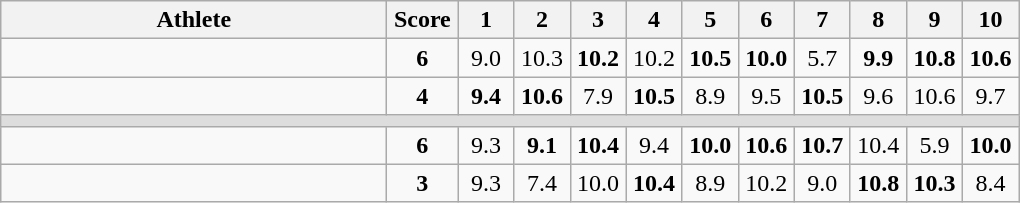<table class="wikitable" style="text-align:center">
<tr>
<th width=250>Athlete</th>
<th width=40>Score</th>
<th width=30>1</th>
<th width=30>2</th>
<th width=30>3</th>
<th width=30>4</th>
<th width=30>5</th>
<th width=30>6</th>
<th width=30>7</th>
<th width=30>8</th>
<th width=30>9</th>
<th width=30>10</th>
</tr>
<tr>
<td align=left></td>
<td><strong>6</strong></td>
<td>9.0</td>
<td>10.3</td>
<td><strong>10.2</strong></td>
<td>10.2</td>
<td><strong>10.5</strong></td>
<td><strong>10.0</strong></td>
<td>5.7</td>
<td><strong>9.9</strong></td>
<td><strong>10.8</strong></td>
<td><strong>10.6</strong></td>
</tr>
<tr>
<td align=left></td>
<td><strong>4</strong></td>
<td><strong>9.4</strong></td>
<td><strong>10.6</strong></td>
<td>7.9</td>
<td><strong>10.5</strong></td>
<td>8.9</td>
<td>9.5</td>
<td><strong>10.5</strong></td>
<td>9.6</td>
<td>10.6</td>
<td>9.7</td>
</tr>
<tr bgcolor=#DDDDDD>
<td colspan=12></td>
</tr>
<tr>
<td align=left></td>
<td><strong>6</strong></td>
<td>9.3</td>
<td><strong>9.1</strong></td>
<td><strong>10.4</strong></td>
<td>9.4</td>
<td><strong>10.0</strong></td>
<td><strong>10.6</strong></td>
<td><strong>10.7</strong></td>
<td>10.4</td>
<td>5.9</td>
<td><strong>10.0</strong></td>
</tr>
<tr>
<td align=left></td>
<td><strong>3</strong></td>
<td>9.3</td>
<td>7.4</td>
<td>10.0</td>
<td><strong>10.4</strong></td>
<td>8.9</td>
<td>10.2</td>
<td>9.0</td>
<td><strong>10.8</strong></td>
<td><strong>10.3</strong></td>
<td>8.4</td>
</tr>
</table>
